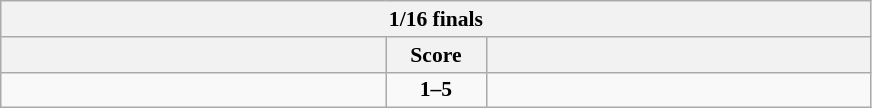<table class="wikitable" style="text-align: center; font-size:90% ">
<tr>
<th colspan=3>1/16 finals</th>
</tr>
<tr>
<th align="right" width="250"></th>
<th width="60">Score</th>
<th align="left" width="250"></th>
</tr>
<tr>
<td align=left></td>
<td align=center><strong>1–5</strong></td>
<td align=left><strong></strong></td>
</tr>
</table>
